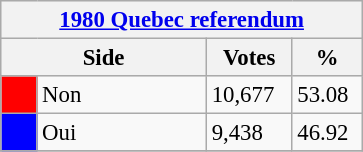<table class="wikitable" style="font-size: 95%; clear:both">
<tr style="background-color:#E9E9E9">
<th colspan=4><a href='#'>1980 Quebec referendum</a></th>
</tr>
<tr style="background-color:#E9E9E9">
<th colspan=2 style="width: 130px">Side</th>
<th style="width: 50px">Votes</th>
<th style="width: 40px">%</th>
</tr>
<tr>
<td bgcolor="red"></td>
<td>Non</td>
<td>10,677</td>
<td>53.08</td>
</tr>
<tr>
<td bgcolor="blue"></td>
<td>Oui</td>
<td>9,438</td>
<td>46.92</td>
</tr>
<tr>
</tr>
</table>
